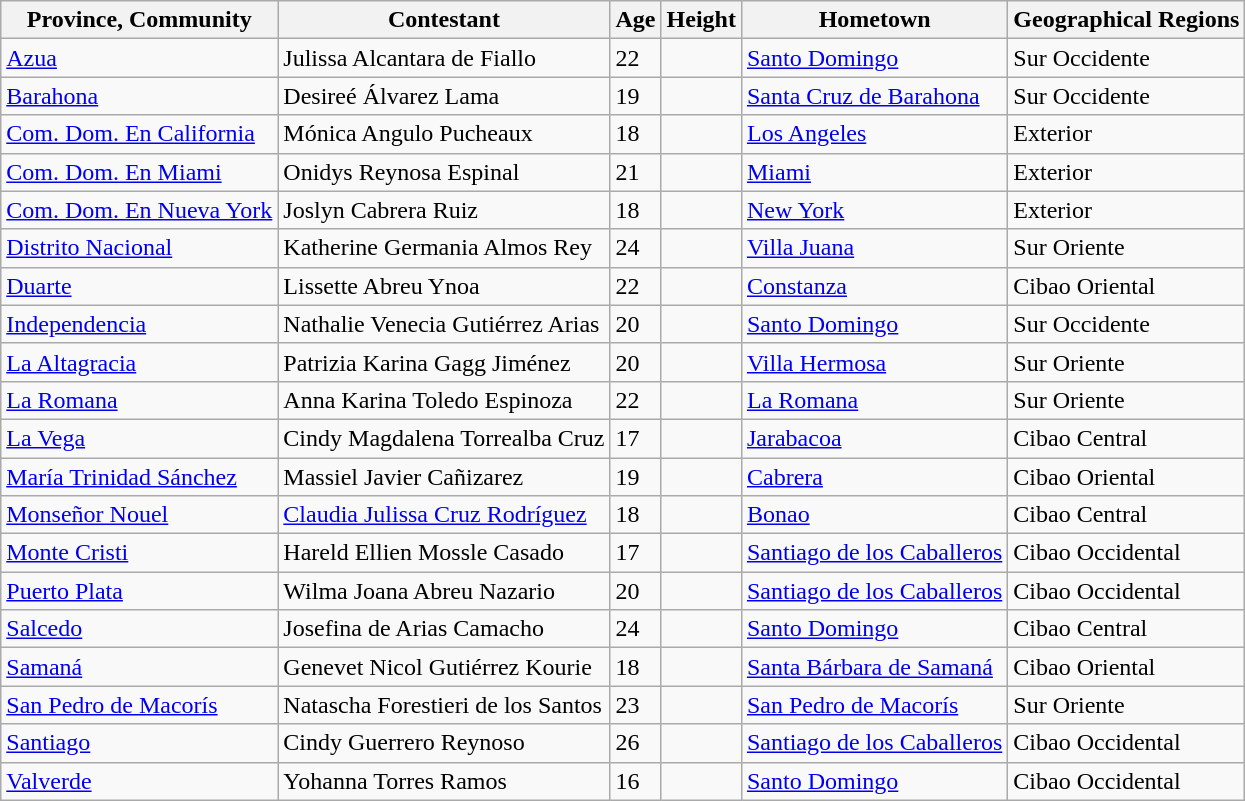<table class="sortable wikitable">
<tr>
<th>Province, Community</th>
<th>Contestant</th>
<th>Age</th>
<th>Height</th>
<th>Hometown</th>
<th>Geographical Regions</th>
</tr>
<tr>
<td><a href='#'>Azua</a></td>
<td>Julissa Alcantara de Fiallo</td>
<td>22</td>
<td></td>
<td><a href='#'>Santo Domingo</a></td>
<td>Sur Occidente</td>
</tr>
<tr>
<td><a href='#'>Barahona</a></td>
<td>Desireé Álvarez Lama</td>
<td>19</td>
<td></td>
<td><a href='#'>Santa Cruz de Barahona</a></td>
<td>Sur Occidente</td>
</tr>
<tr>
<td><a href='#'>Com. Dom. En California</a></td>
<td>Mónica Angulo Pucheaux</td>
<td>18</td>
<td></td>
<td><a href='#'>Los Angeles</a></td>
<td>Exterior</td>
</tr>
<tr>
<td><a href='#'>Com. Dom. En Miami</a></td>
<td>Onidys Reynosa Espinal</td>
<td>21</td>
<td></td>
<td><a href='#'>Miami</a></td>
<td>Exterior</td>
</tr>
<tr>
<td><a href='#'>Com. Dom. En Nueva York</a></td>
<td>Joslyn Cabrera Ruiz</td>
<td>18</td>
<td></td>
<td><a href='#'>New York</a></td>
<td>Exterior</td>
</tr>
<tr>
<td><a href='#'>Distrito Nacional</a></td>
<td>Katherine Germania Almos Rey</td>
<td>24</td>
<td></td>
<td><a href='#'>Villa Juana</a></td>
<td>Sur Oriente</td>
</tr>
<tr>
<td><a href='#'>Duarte</a></td>
<td>Lissette Abreu Ynoa</td>
<td>22</td>
<td></td>
<td><a href='#'>Constanza</a></td>
<td>Cibao Oriental</td>
</tr>
<tr>
<td><a href='#'>Independencia</a></td>
<td>Nathalie Venecia Gutiérrez Arias</td>
<td>20</td>
<td></td>
<td><a href='#'>Santo Domingo</a></td>
<td>Sur Occidente</td>
</tr>
<tr>
<td><a href='#'>La Altagracia</a></td>
<td>Patrizia Karina Gagg Jiménez</td>
<td>20</td>
<td></td>
<td><a href='#'>Villa Hermosa</a></td>
<td>Sur Oriente</td>
</tr>
<tr>
<td><a href='#'>La Romana</a></td>
<td>Anna Karina Toledo Espinoza</td>
<td>22</td>
<td></td>
<td><a href='#'>La Romana</a></td>
<td>Sur Oriente</td>
</tr>
<tr>
<td><a href='#'>La Vega</a></td>
<td>Cindy Magdalena Torrealba Cruz</td>
<td>17</td>
<td></td>
<td><a href='#'>Jarabacoa</a></td>
<td>Cibao Central</td>
</tr>
<tr>
<td><a href='#'>María Trinidad Sánchez</a></td>
<td>Massiel Javier Cañizarez</td>
<td>19</td>
<td></td>
<td><a href='#'>Cabrera</a></td>
<td>Cibao Oriental</td>
</tr>
<tr>
<td><a href='#'>Monseñor Nouel</a></td>
<td><a href='#'>Claudia Julissa Cruz Rodríguez</a></td>
<td>18</td>
<td></td>
<td><a href='#'>Bonao</a></td>
<td>Cibao Central</td>
</tr>
<tr>
<td><a href='#'>Monte Cristi</a></td>
<td>Hareld Ellien Mossle Casado</td>
<td>17</td>
<td></td>
<td><a href='#'>Santiago de los Caballeros</a></td>
<td>Cibao Occidental</td>
</tr>
<tr>
<td><a href='#'>Puerto Plata</a></td>
<td>Wilma Joana Abreu Nazario</td>
<td>20</td>
<td></td>
<td><a href='#'>Santiago de los Caballeros</a></td>
<td>Cibao Occidental</td>
</tr>
<tr>
<td><a href='#'>Salcedo</a></td>
<td>Josefina de Arias Camacho</td>
<td>24</td>
<td></td>
<td><a href='#'>Santo Domingo</a></td>
<td>Cibao Central</td>
</tr>
<tr>
<td><a href='#'>Samaná</a></td>
<td>Genevet Nicol Gutiérrez Kourie</td>
<td>18</td>
<td></td>
<td><a href='#'>Santa Bárbara de Samaná</a></td>
<td>Cibao Oriental</td>
</tr>
<tr>
<td><a href='#'>San Pedro de Macorís</a></td>
<td>Natascha Forestieri de los Santos</td>
<td>23</td>
<td></td>
<td><a href='#'>San Pedro de Macorís</a></td>
<td>Sur Oriente</td>
</tr>
<tr>
<td><a href='#'>Santiago</a></td>
<td>Cindy Guerrero Reynoso</td>
<td>26</td>
<td></td>
<td><a href='#'>Santiago de los Caballeros</a></td>
<td>Cibao Occidental</td>
</tr>
<tr>
<td><a href='#'>Valverde</a></td>
<td>Yohanna Torres Ramos</td>
<td>16</td>
<td></td>
<td><a href='#'>Santo Domingo</a></td>
<td>Cibao Occidental</td>
</tr>
</table>
